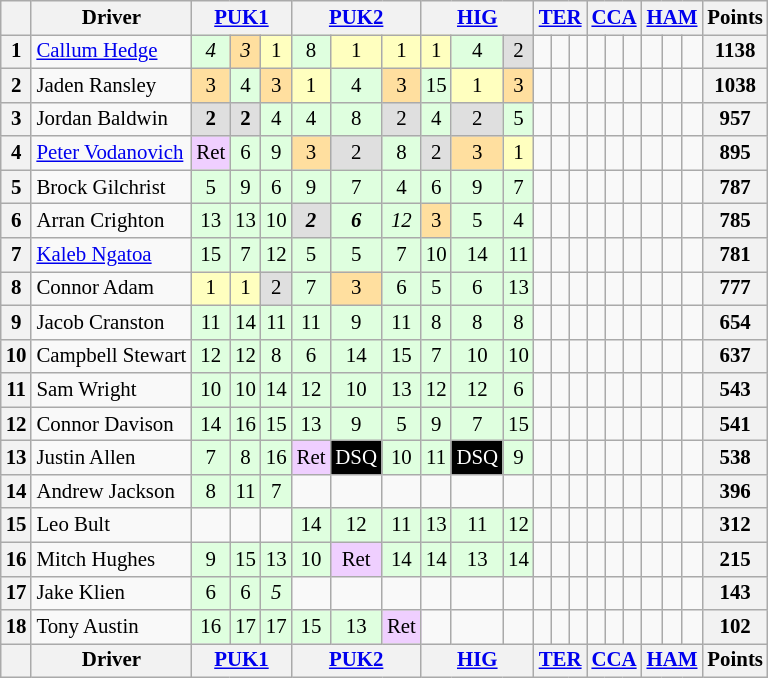<table class="wikitable" style="font-size: 87%; text-align: center;">
<tr style="background:#f9f9f9" valign="top">
<th valign="middle"></th>
<th valign="middle">Driver</th>
<th colspan=3><a href='#'>PUK1</a></th>
<th colspan=3><a href='#'>PUK2</a></th>
<th colspan=3><a href='#'>HIG</a></th>
<th colspan=3><a href='#'>TER</a></th>
<th colspan=3><a href='#'>CCA</a></th>
<th colspan=3><a href='#'>HAM</a></th>
<th valign="middle">Points</th>
</tr>
<tr>
<th>1</th>
<td align="left"> <a href='#'>Callum Hedge</a></td>
<td style="background:#DFFFDF;"><em>4</em></td>
<td style="background:#FFDF9F;"><em>3</em></td>
<td style="background:#FFFFBF;">1</td>
<td style="background:#DFFFDF;">8</td>
<td style="background:#FFFFBF;">1</td>
<td style="background:#FFFFBF;">1</td>
<td style="background:#FFFFBF;">1</td>
<td style="background:#DFFFDF;">4</td>
<td style="background:#DFDFDF;">2</td>
<td></td>
<td></td>
<td></td>
<td></td>
<td></td>
<td></td>
<td></td>
<td></td>
<td></td>
<th>1138</th>
</tr>
<tr>
<th>2</th>
<td align="left"> Jaden Ransley</td>
<td style="background:#FFDF9F;">3</td>
<td style="background:#DFFFDF;">4</td>
<td style="background:#FFDF9F;">3</td>
<td style="background:#FFFFBF;">1</td>
<td style="background:#DFFFDF;">4</td>
<td style="background:#FFDF9F;">3</td>
<td style="background:#DFFFDF;">15</td>
<td style="background:#FFFFBF;">1</td>
<td style="background:#FFDF9F;">3</td>
<td></td>
<td></td>
<td></td>
<td></td>
<td></td>
<td></td>
<td></td>
<td></td>
<td></td>
<th>1038</th>
</tr>
<tr>
<th>3</th>
<td align="left"> Jordan Baldwin</td>
<td style="background:#DFDFDF;"><strong>2</strong></td>
<td style="background:#DFDFDF;"><strong>2</strong></td>
<td style="background:#DFFFDF;">4</td>
<td style="background:#DFFFDF;">4</td>
<td style="background:#DFFFDF;">8</td>
<td style="background:#DFDFDF;">2</td>
<td style="background:#DFFFDF;">4</td>
<td style="background:#DFDFDF;">2</td>
<td style="background:#DFFFDF;">5</td>
<td></td>
<td></td>
<td></td>
<td></td>
<td></td>
<td></td>
<td></td>
<td></td>
<td></td>
<th>957</th>
</tr>
<tr>
<th>4</th>
<td align="left"> <a href='#'>Peter Vodanovich</a></td>
<td style="background:#EFCFFF;">Ret</td>
<td style="background:#DFFFDF;">6</td>
<td style="background:#DFFFDF;">9</td>
<td style="background:#FFDF9F;">3</td>
<td style="background:#DFDFDF;">2</td>
<td style="background:#DFFFDF;">8</td>
<td style="background:#DFDFDF;">2</td>
<td style="background:#FFDF9F;">3</td>
<td style="background:#FFFFBF;">1</td>
<td></td>
<td></td>
<td></td>
<td></td>
<td></td>
<td></td>
<td></td>
<td></td>
<td></td>
<th>895</th>
</tr>
<tr>
<th>5</th>
<td align="left"> Brock Gilchrist</td>
<td style="background:#DFFFDF;">5</td>
<td style="background:#DFFFDF;">9</td>
<td style="background:#DFFFDF;">6</td>
<td style="background:#DFFFDF;">9</td>
<td style="background:#DFFFDF;">7</td>
<td style="background:#DFFFDF;">4</td>
<td style="background:#DFFFDF;">6</td>
<td style="background:#DFFFDF;">9</td>
<td style="background:#DFFFDF;">7</td>
<td></td>
<td></td>
<td></td>
<td></td>
<td></td>
<td></td>
<td></td>
<td></td>
<td></td>
<th>787</th>
</tr>
<tr>
<th>6</th>
<td align="left"> Arran Crighton</td>
<td style="background:#DFFFDF;">13</td>
<td style="background:#DFFFDF;">13</td>
<td style="background:#DFFFDF;">10</td>
<td style="background:#DFDFDF;"><strong><em>2</em></strong></td>
<td style="background:#DFFFDF;"><strong><em>6</em></strong></td>
<td style="background:#DFFFDF;"><em>12</em></td>
<td style="background:#FFDF9F;">3</td>
<td style="background:#DFFFDF;">5</td>
<td style="background:#DFFFDF;">4</td>
<td></td>
<td></td>
<td></td>
<td></td>
<td></td>
<td></td>
<td></td>
<td></td>
<td></td>
<th>785</th>
</tr>
<tr>
<th>7</th>
<td align="left"> <a href='#'>Kaleb Ngatoa</a></td>
<td style="background:#DFFFDF;">15</td>
<td style="background:#DFFFDF;">7</td>
<td style="background:#DFFFDF;">12</td>
<td style="background:#DFFFDF;">5</td>
<td style="background:#DFFFDF;">5</td>
<td style="background:#DFFFDF;">7</td>
<td style="background:#DFFFDF;">10</td>
<td style="background:#DFFFDF;">14</td>
<td style="background:#DFFFDF;">11</td>
<td></td>
<td></td>
<td></td>
<td></td>
<td></td>
<td></td>
<td></td>
<td></td>
<td></td>
<th>781</th>
</tr>
<tr>
<th>8</th>
<td align="left"> Connor Adam</td>
<td style="background:#FFFFBF;">1</td>
<td style="background:#FFFFBF;">1</td>
<td style="background:#DFDFDF;">2</td>
<td style="background:#DFFFDF;">7</td>
<td style="background:#FFDF9F;">3</td>
<td style="background:#DFFFDF;">6</td>
<td style="background:#DFFFDF;">5</td>
<td style="background:#DFFFDF;">6</td>
<td style="background:#DFFFDF;">13</td>
<td></td>
<td></td>
<td></td>
<td></td>
<td></td>
<td></td>
<td></td>
<td></td>
<td></td>
<th>777</th>
</tr>
<tr>
<th>9</th>
<td align="left"> Jacob Cranston</td>
<td style="background:#DFFFDF;">11</td>
<td style="background:#DFFFDF;">14</td>
<td style="background:#DFFFDF;">11</td>
<td style="background:#DFFFDF;">11</td>
<td style="background:#DFFFDF;">9</td>
<td style="background:#DFFFDF;">11</td>
<td style="background:#DFFFDF;">8</td>
<td style="background:#DFFFDF;">8</td>
<td style="background:#DFFFDF;">8</td>
<td></td>
<td></td>
<td></td>
<td></td>
<td></td>
<td></td>
<td></td>
<td></td>
<td></td>
<th>654</th>
</tr>
<tr>
<th>10</th>
<td align="left"> Campbell Stewart</td>
<td style="background:#DFFFDF;">12</td>
<td style="background:#DFFFDF;">12</td>
<td style="background:#DFFFDF;">8</td>
<td style="background:#DFFFDF;">6</td>
<td style="background:#DFFFDF;">14</td>
<td style="background:#DFFFDF;">15</td>
<td style="background:#DFFFDF;">7</td>
<td style="background:#DFFFDF;">10</td>
<td style="background:#DFFFDF;">10</td>
<td></td>
<td></td>
<td></td>
<td></td>
<td></td>
<td></td>
<td></td>
<td></td>
<td></td>
<th>637</th>
</tr>
<tr>
<th>11</th>
<td align="left"> Sam Wright</td>
<td style="background:#DFFFDF;">10</td>
<td style="background:#DFFFDF;">10</td>
<td style="background:#DFFFDF;">14</td>
<td style="background:#DFFFDF;">12</td>
<td style="background:#DFFFDF;">10</td>
<td style="background:#DFFFDF;">13</td>
<td style="background:#DFFFDF;">12</td>
<td style="background:#DFFFDF;">12</td>
<td style="background:#DFFFDF;">6</td>
<td></td>
<td></td>
<td></td>
<td></td>
<td></td>
<td></td>
<td></td>
<td></td>
<td></td>
<th>543</th>
</tr>
<tr>
<th>12</th>
<td align="left"> Connor Davison</td>
<td style="background:#DFFFDF;">14</td>
<td style="background:#DFFFDF;">16</td>
<td style="background:#DFFFDF;">15</td>
<td style="background:#DFFFDF;">13</td>
<td style="background:#DFFFDF;">9</td>
<td style="background:#DFFFDF;">5</td>
<td style="background:#DFFFDF;">9</td>
<td style="background:#DFFFDF;">7</td>
<td style="background:#DFFFDF;">15</td>
<td></td>
<td></td>
<td></td>
<td></td>
<td></td>
<td></td>
<td></td>
<td></td>
<td></td>
<th>541</th>
</tr>
<tr>
<th>13</th>
<td align="left"> Justin Allen</td>
<td style="background:#DFFFDF;">7</td>
<td style="background:#DFFFDF;">8</td>
<td style="background:#DFFFDF;">16</td>
<td style="background:#EFCFFF;">Ret</td>
<td style="background:#000000; color:#FFFFFF;">DSQ</td>
<td style="background:#DFFFDF;">10</td>
<td style="background:#DFFFDF;">11</td>
<td style="background:#000000; color:#FFFFFF;">DSQ</td>
<td style="background:#DFFFDF;">9</td>
<td></td>
<td></td>
<td></td>
<td></td>
<td></td>
<td></td>
<td></td>
<td></td>
<td></td>
<th>538</th>
</tr>
<tr>
<th>14</th>
<td align="left"> Andrew Jackson</td>
<td style="background:#DFFFDF;">8</td>
<td style="background:#DFFFDF;">11</td>
<td style="background:#DFFFDF;">7</td>
<td></td>
<td></td>
<td></td>
<td></td>
<td></td>
<td></td>
<td></td>
<td></td>
<td></td>
<td></td>
<td></td>
<td></td>
<td></td>
<td></td>
<td></td>
<th>396</th>
</tr>
<tr>
<th>15</th>
<td align="left"> Leo Bult</td>
<td></td>
<td></td>
<td></td>
<td style="background:#DFFFDF;">14</td>
<td style="background:#DFFFDF;">12</td>
<td style="background:#DFFFDF;">11</td>
<td style="background:#DFFFDF;">13</td>
<td style="background:#DFFFDF;">11</td>
<td style="background:#DFFFDF;">12</td>
<td></td>
<td></td>
<td></td>
<td></td>
<td></td>
<td></td>
<td></td>
<td></td>
<td></td>
<th>312</th>
</tr>
<tr>
<th>16</th>
<td align="left"> Mitch Hughes</td>
<td style="background:#DFFFDF;">9</td>
<td style="background:#DFFFDF;">15</td>
<td style="background:#DFFFDF;">13</td>
<td style="background:#DFFFDF;">10</td>
<td style="background:#EFCFFF;">Ret</td>
<td style="background:#DFFFDF;">14</td>
<td style="background:#DFFFDF;">14</td>
<td style="background:#DFFFDF;">13</td>
<td style="background:#DFFFDF;">14</td>
<td></td>
<td></td>
<td></td>
<td></td>
<td></td>
<td></td>
<td></td>
<td></td>
<td></td>
<th>215</th>
</tr>
<tr>
<th>17</th>
<td align="left"> Jake Klien</td>
<td style="background:#DFFFDF;">6</td>
<td style="background:#DFFFDF;">6</td>
<td style="background:#DFFFDF;"><em>5</em></td>
<td></td>
<td></td>
<td></td>
<td></td>
<td></td>
<td></td>
<td></td>
<td></td>
<td></td>
<td></td>
<td></td>
<td></td>
<td></td>
<td></td>
<td></td>
<th>143</th>
</tr>
<tr>
<th>18</th>
<td align="left"> Tony Austin</td>
<td style="background:#DFFFDF;">16</td>
<td style="background:#DFFFDF;">17</td>
<td style="background:#DFFFDF;">17</td>
<td style="background:#DFFFDF;">15</td>
<td style="background:#DFFFDF;">13</td>
<td style="background:#EFCFFF;">Ret</td>
<td></td>
<td></td>
<td></td>
<td></td>
<td></td>
<td></td>
<td></td>
<td></td>
<td></td>
<td></td>
<td></td>
<td></td>
<th>102</th>
</tr>
<tr>
<th valign="middle"></th>
<th valign="middle">Driver</th>
<th colspan=3><a href='#'>PUK1</a></th>
<th colspan=3><a href='#'>PUK2</a></th>
<th colspan=3><a href='#'>HIG</a></th>
<th colspan=3><a href='#'>TER</a></th>
<th colspan=3><a href='#'>CCA</a></th>
<th colspan=3><a href='#'>HAM</a></th>
<th valign="middle">Points</th>
</tr>
</table>
